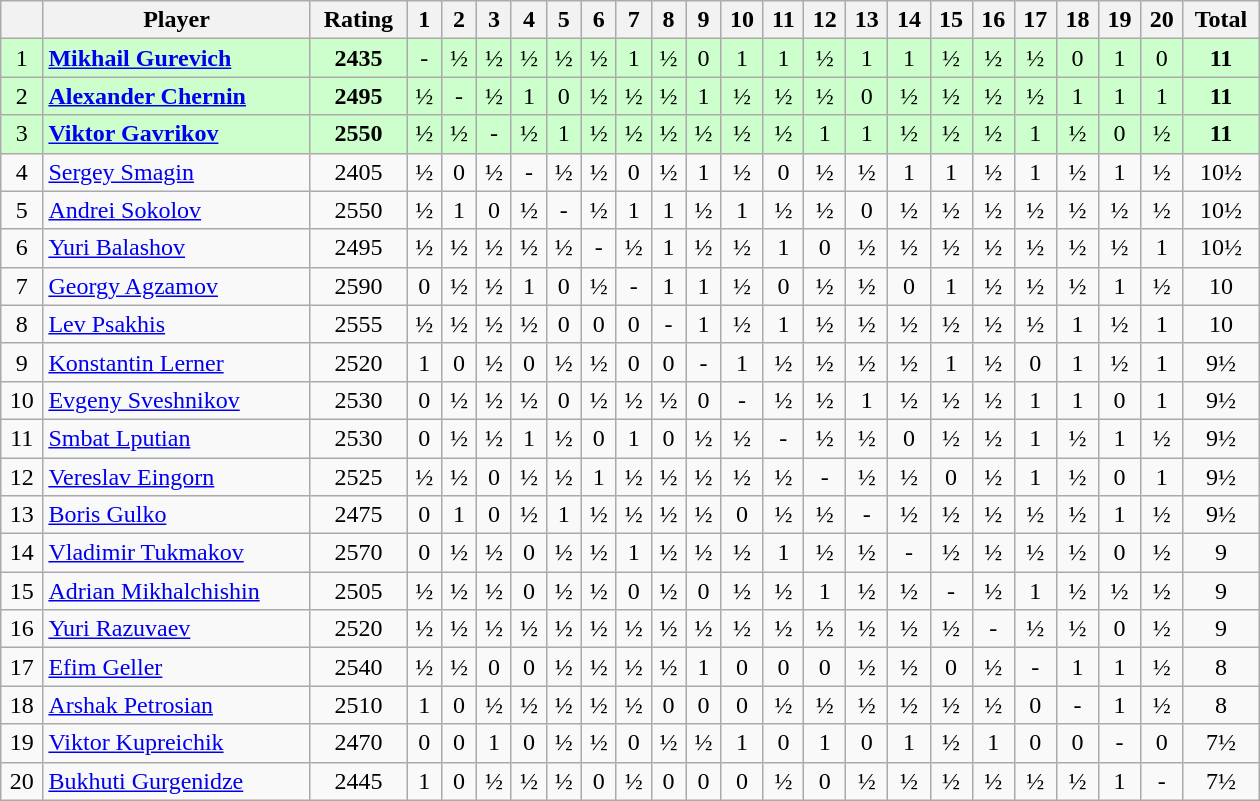<table class="wikitable" border="1" width="840px">
<tr>
<th></th>
<th>Player</th>
<th>Rating</th>
<th>1</th>
<th>2</th>
<th>3</th>
<th>4</th>
<th>5</th>
<th>6</th>
<th>7</th>
<th>8</th>
<th>9</th>
<th>10</th>
<th>11</th>
<th>12</th>
<th>13</th>
<th>14</th>
<th>15</th>
<th>16</th>
<th>17</th>
<th>18</th>
<th>19</th>
<th>20</th>
<th>Total</th>
</tr>
<tr align=center style="background:#ccffcc;">
<td>1</td>
<td align=left> <strong><a href='#'>Mikhail Gurevich</a></strong></td>
<td><strong>2435</strong></td>
<td>-</td>
<td>½</td>
<td>½</td>
<td>½</td>
<td>½</td>
<td>½</td>
<td>1</td>
<td>½</td>
<td>0</td>
<td>1</td>
<td>1</td>
<td>½</td>
<td>1</td>
<td>1</td>
<td>½</td>
<td>½</td>
<td>½</td>
<td>0</td>
<td>1</td>
<td>0</td>
<td align=center><strong>11</strong></td>
</tr>
<tr align=center style="background:#ccffcc;">
<td>2</td>
<td align=left> <strong><a href='#'>Alexander Chernin</a></strong></td>
<td><strong>2495</strong></td>
<td>½</td>
<td>-</td>
<td>½</td>
<td>1</td>
<td>0</td>
<td>½</td>
<td>½</td>
<td>½</td>
<td>1</td>
<td>½</td>
<td>½</td>
<td>½</td>
<td>0</td>
<td>½</td>
<td>½</td>
<td>½</td>
<td>½</td>
<td>1</td>
<td>1</td>
<td>1</td>
<td align=center><strong>11</strong></td>
</tr>
<tr align=center style="background:#ccffcc;">
<td>3</td>
<td align=left> <strong><a href='#'>Viktor Gavrikov</a></strong></td>
<td><strong>2550</strong></td>
<td>½</td>
<td>½</td>
<td>-</td>
<td>½</td>
<td>1</td>
<td>½</td>
<td>½</td>
<td>½</td>
<td>½</td>
<td>½</td>
<td>½</td>
<td>1</td>
<td>1</td>
<td>½</td>
<td>½</td>
<td>½</td>
<td>1</td>
<td>½</td>
<td>0</td>
<td>½</td>
<td align=center><strong>11</strong></td>
</tr>
<tr align=center>
<td>4</td>
<td align=left> <a href='#'>Sergey Smagin</a></td>
<td>2405</td>
<td>½</td>
<td>0</td>
<td>½</td>
<td>-</td>
<td>½</td>
<td>½</td>
<td>0</td>
<td>½</td>
<td>1</td>
<td>½</td>
<td>0</td>
<td>½</td>
<td>½</td>
<td>1</td>
<td>1</td>
<td>½</td>
<td>1</td>
<td>½</td>
<td>1</td>
<td>½</td>
<td align=center>10½</td>
</tr>
<tr align=center>
<td>5</td>
<td align=left> <a href='#'>Andrei Sokolov</a></td>
<td>2550</td>
<td>½</td>
<td>1</td>
<td>0</td>
<td>½</td>
<td>-</td>
<td>½</td>
<td>1</td>
<td>1</td>
<td>½</td>
<td>1</td>
<td>½</td>
<td>½</td>
<td>0</td>
<td>½</td>
<td>½</td>
<td>½</td>
<td>½</td>
<td>½</td>
<td>½</td>
<td>½</td>
<td align=center>10½</td>
</tr>
<tr align=center>
<td>6</td>
<td align=left> <a href='#'>Yuri Balashov</a></td>
<td>2495</td>
<td>½</td>
<td>½</td>
<td>½</td>
<td>½</td>
<td>½</td>
<td>-</td>
<td>½</td>
<td>1</td>
<td>½</td>
<td>½</td>
<td>1</td>
<td>0</td>
<td>½</td>
<td>½</td>
<td>½</td>
<td>½</td>
<td>½</td>
<td>½</td>
<td>½</td>
<td>1</td>
<td align=center>10½</td>
</tr>
<tr align=center>
<td>7</td>
<td align=left> <a href='#'>Georgy Agzamov</a></td>
<td>2590</td>
<td>0</td>
<td>½</td>
<td>½</td>
<td>1</td>
<td>0</td>
<td>½</td>
<td>-</td>
<td>1</td>
<td>1</td>
<td>½</td>
<td>0</td>
<td>½</td>
<td>½</td>
<td>0</td>
<td>1</td>
<td>½</td>
<td>½</td>
<td>½</td>
<td>1</td>
<td>½</td>
<td align=center>10</td>
</tr>
<tr align=center>
<td>8</td>
<td align=left> <a href='#'>Lev Psakhis</a></td>
<td>2555</td>
<td>½</td>
<td>½</td>
<td>½</td>
<td>½</td>
<td>0</td>
<td>0</td>
<td>0</td>
<td>-</td>
<td>1</td>
<td>½</td>
<td>1</td>
<td>½</td>
<td>½</td>
<td>½</td>
<td>½</td>
<td>½</td>
<td>½</td>
<td>1</td>
<td>½</td>
<td>1</td>
<td align=center>10</td>
</tr>
<tr align=center>
<td>9</td>
<td align=left> <a href='#'>Konstantin Lerner</a></td>
<td>2520</td>
<td>1</td>
<td>0</td>
<td>½</td>
<td>0</td>
<td>½</td>
<td>½</td>
<td>0</td>
<td>0</td>
<td>-</td>
<td>1</td>
<td>½</td>
<td>½</td>
<td>½</td>
<td>½</td>
<td>1</td>
<td>½</td>
<td>0</td>
<td>1</td>
<td>½</td>
<td>1</td>
<td align=center>9½</td>
</tr>
<tr align=center>
<td>10</td>
<td align=left> <a href='#'>Evgeny Sveshnikov</a></td>
<td>2530</td>
<td>0</td>
<td>½</td>
<td>½</td>
<td>½</td>
<td>0</td>
<td>½</td>
<td>½</td>
<td>½</td>
<td>0</td>
<td>-</td>
<td>½</td>
<td>½</td>
<td>1</td>
<td>½</td>
<td>½</td>
<td>½</td>
<td>1</td>
<td>1</td>
<td>0</td>
<td>1</td>
<td align=center>9½</td>
</tr>
<tr align=center>
<td>11</td>
<td align=left> <a href='#'>Smbat Lputian</a></td>
<td>2530</td>
<td>0</td>
<td>½</td>
<td>½</td>
<td>1</td>
<td>½</td>
<td>0</td>
<td>1</td>
<td>0</td>
<td>½</td>
<td>½</td>
<td>-</td>
<td>½</td>
<td>½</td>
<td>0</td>
<td>½</td>
<td>½</td>
<td>1</td>
<td>½</td>
<td>1</td>
<td>½</td>
<td align=center>9½</td>
</tr>
<tr align=center>
<td>12</td>
<td align=left> <a href='#'>Vereslav Eingorn</a></td>
<td>2525</td>
<td>½</td>
<td>½</td>
<td>0</td>
<td>½</td>
<td>½</td>
<td>1</td>
<td>½</td>
<td>½</td>
<td>½</td>
<td>½</td>
<td>½</td>
<td>-</td>
<td>½</td>
<td>½</td>
<td>0</td>
<td>½</td>
<td>1</td>
<td>½</td>
<td>0</td>
<td>1</td>
<td align=center>9½</td>
</tr>
<tr align=center>
<td>13</td>
<td align=left> <a href='#'>Boris Gulko</a></td>
<td>2475</td>
<td>0</td>
<td>1</td>
<td>0</td>
<td>½</td>
<td>1</td>
<td>½</td>
<td>½</td>
<td>½</td>
<td>½</td>
<td>0</td>
<td>½</td>
<td>½</td>
<td>-</td>
<td>½</td>
<td>½</td>
<td>½</td>
<td>½</td>
<td>½</td>
<td>1</td>
<td>½</td>
<td align=center>9½</td>
</tr>
<tr align=center>
<td>14</td>
<td align=left> <a href='#'>Vladimir Tukmakov</a></td>
<td>2570</td>
<td>0</td>
<td>½</td>
<td>½</td>
<td>0</td>
<td>½</td>
<td>½</td>
<td>1</td>
<td>½</td>
<td>½</td>
<td>½</td>
<td>1</td>
<td>½</td>
<td>½</td>
<td>-</td>
<td>½</td>
<td>½</td>
<td>½</td>
<td>½</td>
<td>0</td>
<td>½</td>
<td align=center>9</td>
</tr>
<tr align=center>
<td>15</td>
<td align=left> <a href='#'>Adrian Mikhalchishin</a></td>
<td>2505</td>
<td>½</td>
<td>½</td>
<td>½</td>
<td>0</td>
<td>½</td>
<td>½</td>
<td>0</td>
<td>½</td>
<td>0</td>
<td>½</td>
<td>½</td>
<td>1</td>
<td>½</td>
<td>½</td>
<td>-</td>
<td>½</td>
<td>1</td>
<td>½</td>
<td>½</td>
<td>½</td>
<td align=center>9</td>
</tr>
<tr align=center>
<td>16</td>
<td align=left> <a href='#'>Yuri Razuvaev</a></td>
<td>2520</td>
<td>½</td>
<td>½</td>
<td>½</td>
<td>½</td>
<td>½</td>
<td>½</td>
<td>½</td>
<td>½</td>
<td>½</td>
<td>½</td>
<td>½</td>
<td>½</td>
<td>½</td>
<td>½</td>
<td>½</td>
<td>-</td>
<td>½</td>
<td>½</td>
<td>0</td>
<td>½</td>
<td align=center>9</td>
</tr>
<tr align=center>
<td>17</td>
<td align=left> <a href='#'>Efim Geller</a></td>
<td>2540</td>
<td>½</td>
<td>½</td>
<td>0</td>
<td>0</td>
<td>½</td>
<td>½</td>
<td>½</td>
<td>½</td>
<td>1</td>
<td>0</td>
<td>0</td>
<td>0</td>
<td>½</td>
<td>½</td>
<td>0</td>
<td>½</td>
<td>-</td>
<td>1</td>
<td>1</td>
<td>½</td>
<td align=center>8</td>
</tr>
<tr align=center>
<td>18</td>
<td align=left> <a href='#'>Arshak Petrosian</a></td>
<td>2510</td>
<td>1</td>
<td>0</td>
<td>½</td>
<td>½</td>
<td>½</td>
<td>½</td>
<td>½</td>
<td>0</td>
<td>0</td>
<td>0</td>
<td>½</td>
<td>½</td>
<td>½</td>
<td>½</td>
<td>½</td>
<td>½</td>
<td>0</td>
<td>-</td>
<td>1</td>
<td>½</td>
<td align=center>8</td>
</tr>
<tr align=center>
<td>19</td>
<td align=left> <a href='#'>Viktor Kupreichik</a></td>
<td>2470</td>
<td>0</td>
<td>0</td>
<td>1</td>
<td>0</td>
<td>½</td>
<td>½</td>
<td>0</td>
<td>½</td>
<td>½</td>
<td>1</td>
<td>0</td>
<td>1</td>
<td>0</td>
<td>1</td>
<td>½</td>
<td>1</td>
<td>0</td>
<td>0</td>
<td>-</td>
<td>0</td>
<td align=center>7½</td>
</tr>
<tr align=center>
<td>20</td>
<td align=left> <a href='#'>Bukhuti Gurgenidze</a></td>
<td>2445</td>
<td>1</td>
<td>0</td>
<td>½</td>
<td>½</td>
<td>½</td>
<td>0</td>
<td>½</td>
<td>0</td>
<td>0</td>
<td>0</td>
<td>½</td>
<td>0</td>
<td>½</td>
<td>½</td>
<td>½</td>
<td>½</td>
<td>½</td>
<td>½</td>
<td>1</td>
<td>-</td>
<td align=center>7½</td>
</tr>
</table>
